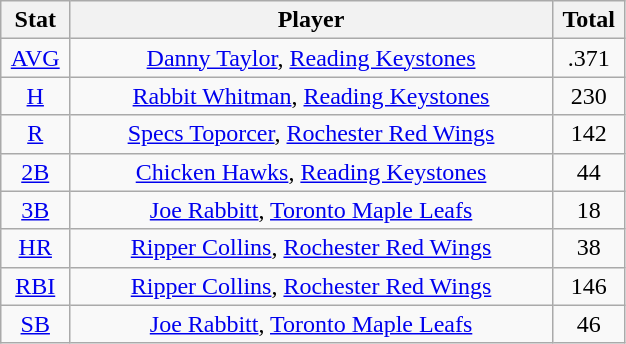<table class="wikitable" width="33%" style="text-align:center;">
<tr>
<th width="5%">Stat</th>
<th width="60%">Player</th>
<th width="5%">Total</th>
</tr>
<tr>
<td><a href='#'>AVG</a></td>
<td><a href='#'>Danny Taylor</a>, <a href='#'>Reading Keystones</a></td>
<td>.371</td>
</tr>
<tr>
<td><a href='#'>H</a></td>
<td><a href='#'>Rabbit Whitman</a>, <a href='#'>Reading Keystones</a></td>
<td>230</td>
</tr>
<tr>
<td><a href='#'>R</a></td>
<td><a href='#'>Specs Toporcer</a>, <a href='#'>Rochester Red Wings</a></td>
<td>142</td>
</tr>
<tr>
<td><a href='#'>2B</a></td>
<td><a href='#'>Chicken Hawks</a>, <a href='#'>Reading Keystones</a></td>
<td>44</td>
</tr>
<tr>
<td><a href='#'>3B</a></td>
<td><a href='#'>Joe Rabbitt</a>, <a href='#'>Toronto Maple Leafs</a></td>
<td>18</td>
</tr>
<tr>
<td><a href='#'>HR</a></td>
<td><a href='#'>Ripper Collins</a>, <a href='#'>Rochester Red Wings</a></td>
<td>38</td>
</tr>
<tr>
<td><a href='#'>RBI</a></td>
<td><a href='#'>Ripper Collins</a>, <a href='#'>Rochester Red Wings</a></td>
<td>146</td>
</tr>
<tr>
<td><a href='#'>SB</a></td>
<td><a href='#'>Joe Rabbitt</a>, <a href='#'>Toronto Maple Leafs</a></td>
<td>46</td>
</tr>
</table>
